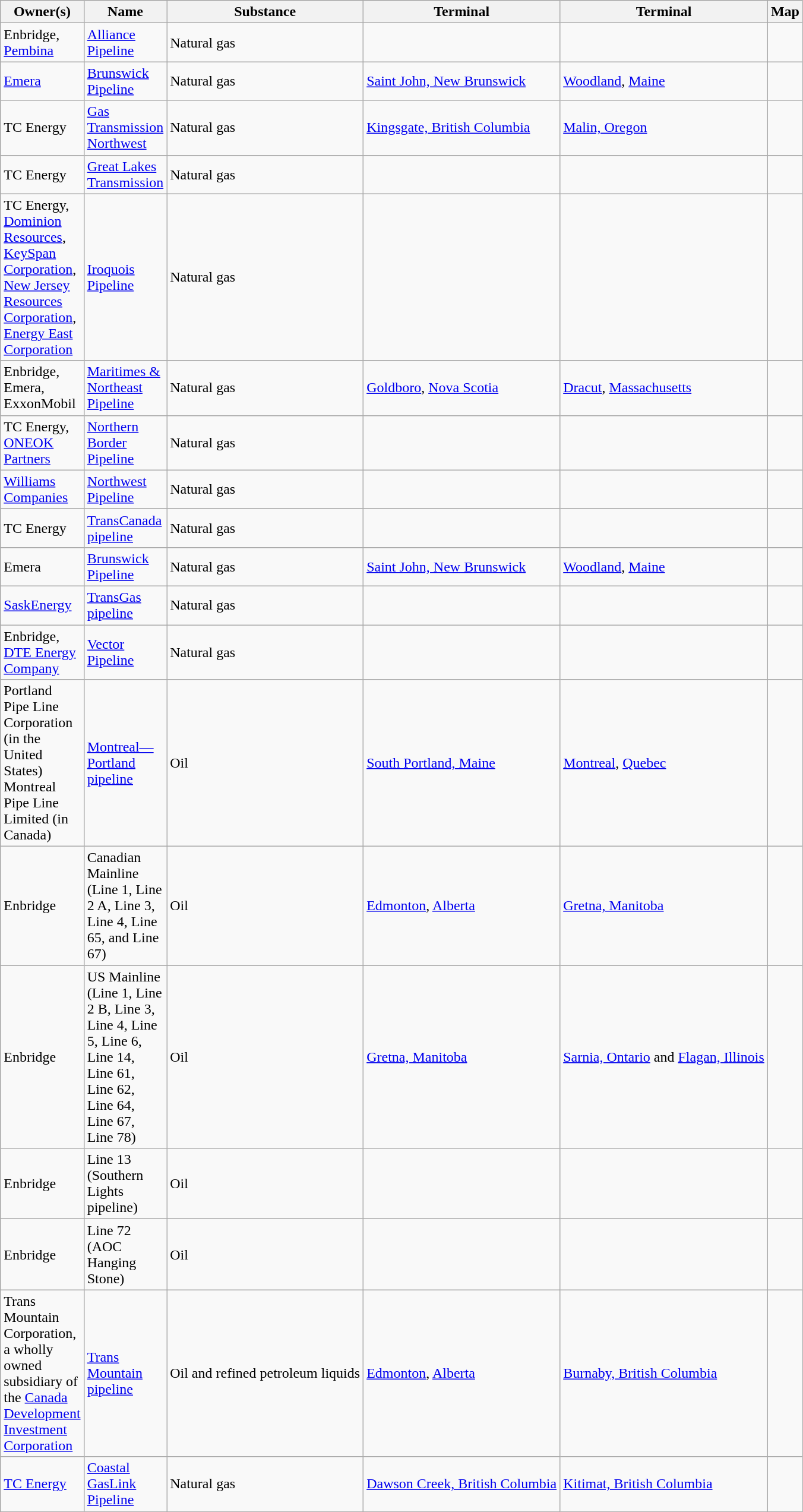<table class="wikitable sortable">
<tr>
<th style="width: 75px;">Owner(s)</th>
<th style="width: 50px;">Name</th>
<th>Substance</th>
<th>Terminal</th>
<th>Terminal</th>
<th>Map</th>
</tr>
<tr>
<td>Enbridge, <a href='#'>Pembina</a></td>
<td><a href='#'>Alliance Pipeline</a></td>
<td>Natural gas</td>
<td></td>
<td></td>
<td></td>
</tr>
<tr>
<td><a href='#'>Emera</a></td>
<td><a href='#'>Brunswick Pipeline</a></td>
<td>Natural gas</td>
<td><a href='#'>Saint John, New Brunswick</a></td>
<td><a href='#'>Woodland</a>, <a href='#'>Maine</a></td>
<td></td>
</tr>
<tr>
<td>TC Energy</td>
<td><a href='#'>Gas Transmission Northwest</a></td>
<td>Natural gas</td>
<td><a href='#'>Kingsgate, British Columbia</a></td>
<td><a href='#'>Malin, Oregon</a></td>
<td></td>
</tr>
<tr>
<td>TC Energy</td>
<td><a href='#'>Great Lakes Transmission</a></td>
<td>Natural gas</td>
<td></td>
<td></td>
<td></td>
</tr>
<tr>
<td>TC Energy, <a href='#'>Dominion Resources</a>, <a href='#'>KeySpan Corporation</a>, <a href='#'>New Jersey Resources Corporation</a>, <a href='#'>Energy East Corporation</a></td>
<td><a href='#'>Iroquois Pipeline</a></td>
<td>Natural gas</td>
<td></td>
<td></td>
<td></td>
</tr>
<tr>
<td>Enbridge, Emera, ExxonMobil</td>
<td><a href='#'>Maritimes & Northeast Pipeline</a></td>
<td>Natural gas</td>
<td><a href='#'>Goldboro</a>, <a href='#'>Nova Scotia</a></td>
<td><a href='#'>Dracut</a>, <a href='#'>Massachusetts</a></td>
<td></td>
</tr>
<tr>
<td>TC Energy, <a href='#'>ONEOK Partners</a></td>
<td><a href='#'>Northern Border Pipeline</a></td>
<td>Natural gas</td>
<td></td>
<td></td>
<td></td>
</tr>
<tr>
<td><a href='#'>Williams Companies</a></td>
<td><a href='#'>Northwest Pipeline</a></td>
<td>Natural gas</td>
<td></td>
<td></td>
<td></td>
</tr>
<tr>
<td>TC Energy</td>
<td><a href='#'>TransCanada pipeline</a></td>
<td>Natural gas</td>
<td></td>
<td></td>
<td></td>
</tr>
<tr>
<td>Emera</td>
<td><a href='#'>Brunswick Pipeline</a></td>
<td>Natural gas</td>
<td><a href='#'>Saint John, New Brunswick</a></td>
<td><a href='#'>Woodland</a>, <a href='#'>Maine</a></td>
<td></td>
</tr>
<tr>
<td><a href='#'>SaskEnergy</a></td>
<td><a href='#'>TransGas pipeline</a></td>
<td>Natural gas</td>
<td></td>
<td></td>
<td></td>
</tr>
<tr>
<td>Enbridge, <a href='#'>DTE Energy Company</a></td>
<td><a href='#'>Vector Pipeline</a></td>
<td>Natural gas</td>
<td></td>
<td></td>
<td></td>
</tr>
<tr>
<td>Portland Pipe Line Corporation (in the United States)<br>Montreal Pipe Line Limited (in Canada)</td>
<td><a href='#'>Montreal—Portland pipeline</a></td>
<td>Oil</td>
<td><a href='#'>South Portland, Maine</a></td>
<td><a href='#'>Montreal</a>, <a href='#'>Quebec</a></td>
<td></td>
</tr>
<tr>
<td>Enbridge</td>
<td>Canadian Mainline (Line 1, Line 2 A, Line 3, Line 4, Line 65, and Line 67)</td>
<td>Oil</td>
<td><a href='#'>Edmonton</a>, <a href='#'>Alberta</a></td>
<td><a href='#'>Gretna, Manitoba</a></td>
<td></td>
</tr>
<tr>
<td>Enbridge</td>
<td>US Mainline (Line 1, Line 2 B, Line 3, Line 4, Line 5, Line 6, Line 14, Line 61, Line 62, Line 64, Line 67, Line 78)</td>
<td>Oil</td>
<td><a href='#'>Gretna, Manitoba</a></td>
<td><a href='#'>Sarnia, Ontario</a> and <a href='#'>Flagan, Illinois</a></td>
<td></td>
</tr>
<tr>
<td>Enbridge</td>
<td>Line 13 (Southern Lights pipeline)</td>
<td>Oil</td>
<td></td>
<td></td>
<td></td>
</tr>
<tr>
<td>Enbridge</td>
<td>Line 72 (AOC Hanging Stone)</td>
<td>Oil</td>
<td></td>
<td></td>
<td></td>
</tr>
<tr>
<td>Trans Mountain Corporation, a wholly owned subsidiary of the <a href='#'>Canada Development Investment Corporation</a></td>
<td><a href='#'>Trans Mountain pipeline</a></td>
<td>Oil and refined petroleum liquids</td>
<td><a href='#'>Edmonton</a>, <a href='#'>Alberta</a></td>
<td><a href='#'>Burnaby, British Columbia</a></td>
<td></td>
</tr>
<tr>
<td><a href='#'>TC Energy</a></td>
<td><a href='#'>Coastal GasLink Pipeline</a></td>
<td>Natural gas</td>
<td><a href='#'>Dawson Creek, British Columbia</a></td>
<td><a href='#'>Kitimat, British Columbia</a></td>
<td></td>
</tr>
</table>
